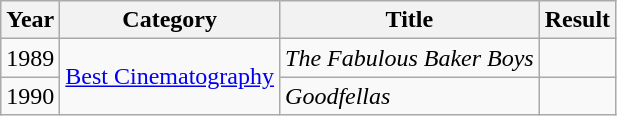<table class="wikitable">
<tr>
<th>Year</th>
<th>Category</th>
<th>Title</th>
<th>Result</th>
</tr>
<tr>
<td>1989</td>
<td rowspan=2><a href='#'>Best Cinematography</a></td>
<td><em>The Fabulous Baker Boys</em></td>
<td></td>
</tr>
<tr>
<td>1990</td>
<td><em>Goodfellas</em></td>
<td></td>
</tr>
</table>
